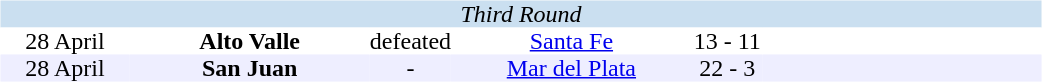<table width=700>
<tr>
<td width=700 valign="top"><br><table border=0 cellspacing=0 cellpadding=0 style="font-size: 100%; border-collapse: collapse;" width=100%>
<tr bgcolor="#CADFF0">
<td style="font-size:100%"; align="center" colspan="6"><em>Third Round</em></td>
</tr>
<tr align=center bgcolor=#FFFFFF>
<td width=90>28 April</td>
<td width=170><strong>Alto Valle</strong></td>
<td width=20>defeated</td>
<td width=170><a href='#'>Santa Fe</a></td>
<td width=50>13 - 11</td>
<td width=200></td>
</tr>
<tr align=center bgcolor=#EEEEFF>
<td width=90>28 April</td>
<td width=170><strong>San Juan</strong></td>
<td width=20>-</td>
<td width=170><a href='#'>Mar del Plata</a></td>
<td width=50>22 - 3</td>
<td width=200></td>
</tr>
</table>
</td>
</tr>
</table>
